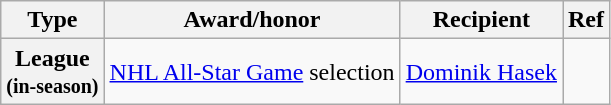<table class="wikitable">
<tr>
<th scope="col">Type</th>
<th scope="col">Award/honor</th>
<th scope="col">Recipient</th>
<th scope="col">Ref</th>
</tr>
<tr>
<th scope="row">League<br><small>(in-season)</small></th>
<td><a href='#'>NHL All-Star Game</a> selection</td>
<td><a href='#'>Dominik Hasek</a></td>
<td></td>
</tr>
</table>
